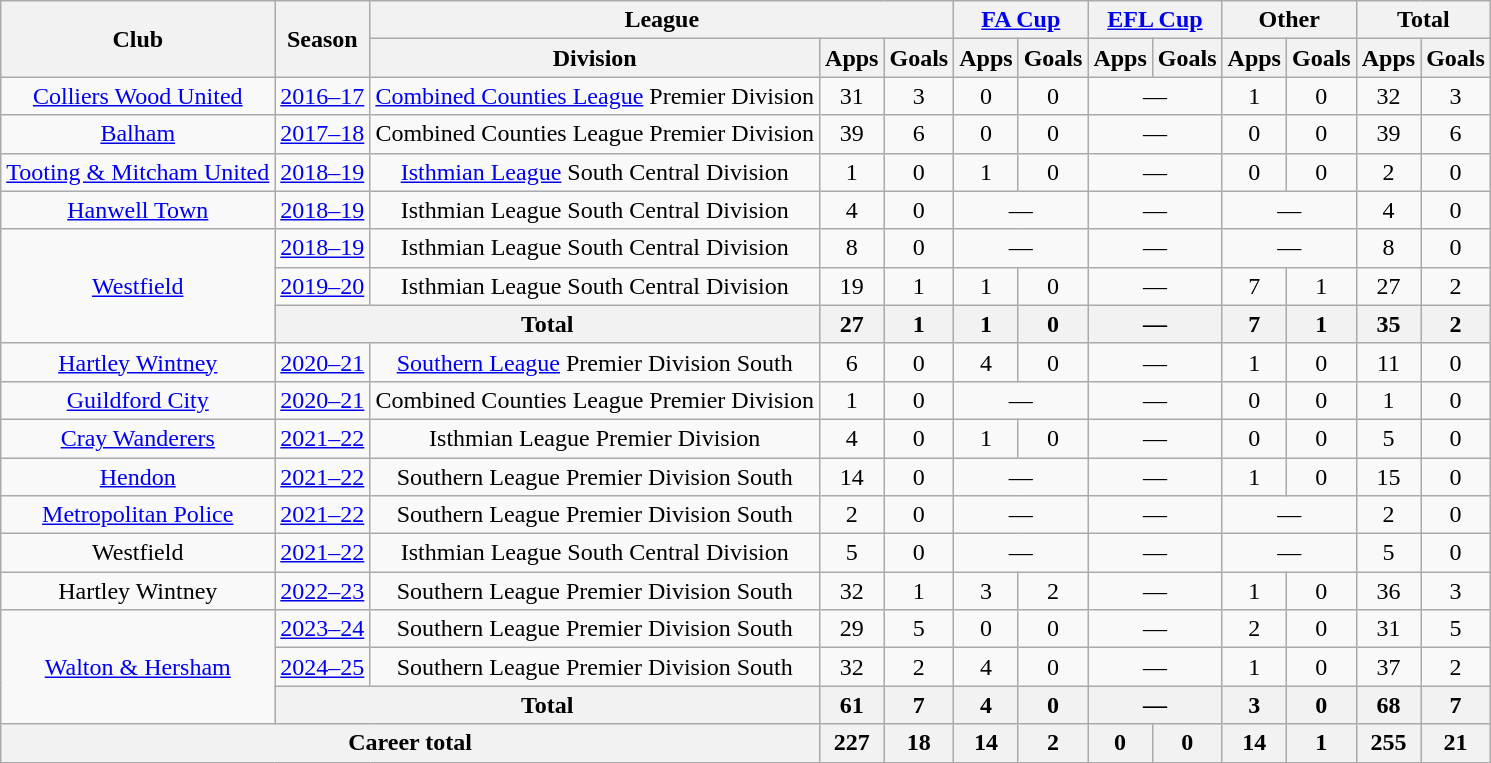<table class="wikitable" style="text-align: center">
<tr>
<th rowspan="2">Club</th>
<th rowspan="2">Season</th>
<th colspan="3">League</th>
<th colspan="2"><a href='#'>FA Cup</a></th>
<th colspan="2"><a href='#'>EFL Cup</a></th>
<th colspan="2">Other</th>
<th colspan="2">Total</th>
</tr>
<tr>
<th>Division</th>
<th>Apps</th>
<th>Goals</th>
<th>Apps</th>
<th>Goals</th>
<th>Apps</th>
<th>Goals</th>
<th>Apps</th>
<th>Goals</th>
<th>Apps</th>
<th>Goals</th>
</tr>
<tr>
<td><a href='#'>Colliers Wood United</a></td>
<td><a href='#'>2016–17</a></td>
<td><a href='#'>Combined Counties League</a> Premier Division</td>
<td>31</td>
<td>3</td>
<td>0</td>
<td>0</td>
<td colspan="2">—</td>
<td>1</td>
<td>0</td>
<td>32</td>
<td>3</td>
</tr>
<tr>
<td><a href='#'>Balham</a></td>
<td><a href='#'>2017–18</a></td>
<td>Combined Counties League Premier Division</td>
<td>39</td>
<td>6</td>
<td>0</td>
<td>0</td>
<td colspan="2">—</td>
<td>0</td>
<td>0</td>
<td>39</td>
<td>6</td>
</tr>
<tr>
<td><a href='#'>Tooting & Mitcham United</a></td>
<td><a href='#'>2018–19</a></td>
<td><a href='#'>Isthmian League</a> South Central Division</td>
<td>1</td>
<td>0</td>
<td>1</td>
<td>0</td>
<td colspan="2">—</td>
<td>0</td>
<td>0</td>
<td>2</td>
<td>0</td>
</tr>
<tr>
<td><a href='#'>Hanwell Town</a></td>
<td><a href='#'>2018–19</a></td>
<td>Isthmian League South Central Division</td>
<td>4</td>
<td>0</td>
<td colspan="2">—</td>
<td colspan="2">—</td>
<td colspan="2">—</td>
<td>4</td>
<td>0</td>
</tr>
<tr>
<td rowspan="3"><a href='#'>Westfield</a></td>
<td><a href='#'>2018–19</a></td>
<td>Isthmian League South Central Division</td>
<td>8</td>
<td>0</td>
<td colspan="2">—</td>
<td colspan="2">—</td>
<td colspan="2">—</td>
<td>8</td>
<td>0</td>
</tr>
<tr>
<td><a href='#'>2019–20</a></td>
<td>Isthmian League South Central Division</td>
<td>19</td>
<td>1</td>
<td>1</td>
<td>0</td>
<td colspan="2">—</td>
<td>7</td>
<td>1</td>
<td>27</td>
<td>2</td>
</tr>
<tr>
<th colspan="2">Total</th>
<th>27</th>
<th>1</th>
<th>1</th>
<th>0</th>
<th colspan="2">—</th>
<th>7</th>
<th>1</th>
<th>35</th>
<th>2</th>
</tr>
<tr>
<td><a href='#'>Hartley Wintney</a></td>
<td><a href='#'>2020–21</a></td>
<td><a href='#'>Southern League</a> Premier Division South</td>
<td>6</td>
<td>0</td>
<td>4</td>
<td>0</td>
<td colspan="2">—</td>
<td>1</td>
<td>0</td>
<td>11</td>
<td>0</td>
</tr>
<tr>
<td><a href='#'>Guildford City</a></td>
<td><a href='#'>2020–21</a></td>
<td>Combined Counties League Premier Division</td>
<td>1</td>
<td>0</td>
<td colspan="2">—</td>
<td colspan="2">—</td>
<td>0</td>
<td>0</td>
<td>1</td>
<td>0</td>
</tr>
<tr>
<td><a href='#'>Cray Wanderers</a></td>
<td><a href='#'>2021–22</a></td>
<td>Isthmian League Premier Division</td>
<td>4</td>
<td>0</td>
<td>1</td>
<td>0</td>
<td colspan="2">—</td>
<td>0</td>
<td>0</td>
<td>5</td>
<td>0</td>
</tr>
<tr>
<td><a href='#'>Hendon</a></td>
<td><a href='#'>2021–22</a></td>
<td>Southern League Premier Division South</td>
<td>14</td>
<td>0</td>
<td colspan="2">—</td>
<td colspan="2">—</td>
<td>1</td>
<td>0</td>
<td>15</td>
<td>0</td>
</tr>
<tr>
<td><a href='#'>Metropolitan Police</a></td>
<td><a href='#'>2021–22</a></td>
<td>Southern League Premier Division South</td>
<td>2</td>
<td>0</td>
<td colspan="2">—</td>
<td colspan="2">—</td>
<td colspan="2">—</td>
<td>2</td>
<td>0</td>
</tr>
<tr>
<td>Westfield</td>
<td><a href='#'>2021–22</a></td>
<td>Isthmian League South Central Division</td>
<td>5</td>
<td>0</td>
<td colspan="2">—</td>
<td colspan="2">—</td>
<td colspan="2">—</td>
<td>5</td>
<td>0</td>
</tr>
<tr>
<td>Hartley Wintney</td>
<td><a href='#'>2022–23</a></td>
<td>Southern League Premier Division South</td>
<td>32</td>
<td>1</td>
<td>3</td>
<td>2</td>
<td colspan="2">—</td>
<td>1</td>
<td>0</td>
<td>36</td>
<td>3</td>
</tr>
<tr>
<td rowspan="3"><a href='#'>Walton & Hersham</a></td>
<td><a href='#'>2023–24</a></td>
<td>Southern League Premier Division South</td>
<td>29</td>
<td>5</td>
<td>0</td>
<td>0</td>
<td colspan="2">—</td>
<td>2</td>
<td>0</td>
<td>31</td>
<td>5</td>
</tr>
<tr>
<td><a href='#'>2024–25</a></td>
<td>Southern League Premier Division South</td>
<td>32</td>
<td>2</td>
<td>4</td>
<td>0</td>
<td colspan="2">—</td>
<td>1</td>
<td>0</td>
<td>37</td>
<td>2</td>
</tr>
<tr>
<th colspan="2">Total</th>
<th>61</th>
<th>7</th>
<th>4</th>
<th>0</th>
<th colspan="2">—</th>
<th>3</th>
<th>0</th>
<th>68</th>
<th>7</th>
</tr>
<tr>
<th colspan="3">Career total</th>
<th>227</th>
<th>18</th>
<th>14</th>
<th>2</th>
<th>0</th>
<th>0</th>
<th>14</th>
<th>1</th>
<th>255</th>
<th>21</th>
</tr>
</table>
